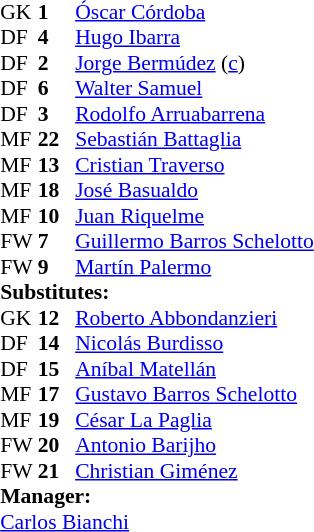<table style="font-size: 90%" cellspacing="0" cellpadding="0" align=center>
<tr>
<td colspan="4"></td>
</tr>
<tr>
<th width=25></th>
<th width=25></th>
</tr>
<tr>
<td>GK</td>
<td><strong>1</strong></td>
<td> <a href='#'>Óscar Córdoba</a></td>
</tr>
<tr>
<td>DF</td>
<td><strong>4</strong></td>
<td> <a href='#'>Hugo Ibarra</a></td>
</tr>
<tr>
<td>DF</td>
<td><strong>2</strong></td>
<td> <a href='#'>Jorge Bermúdez</a> (<a href='#'>c</a>)</td>
<td></td>
</tr>
<tr>
<td>DF</td>
<td><strong>6</strong></td>
<td> <a href='#'>Walter Samuel</a></td>
</tr>
<tr>
<td>DF</td>
<td><strong>3</strong></td>
<td> <a href='#'>Rodolfo Arruabarrena</a></td>
</tr>
<tr>
<td>MF</td>
<td><strong>22</strong></td>
<td> <a href='#'>Sebastián Battaglia</a></td>
</tr>
<tr>
<td>MF</td>
<td><strong>13</strong></td>
<td> <a href='#'>Cristian Traverso</a></td>
</tr>
<tr>
<td>MF</td>
<td><strong>18</strong></td>
<td> <a href='#'>José Basualdo</a></td>
</tr>
<tr>
<td>MF</td>
<td><strong>10</strong></td>
<td> <a href='#'>Juan Riquelme</a></td>
</tr>
<tr>
<td>FW</td>
<td><strong>7</strong></td>
<td> <a href='#'>Guillermo Barros Schelotto</a></td>
<td></td>
</tr>
<tr>
<td>FW</td>
<td><strong>9</strong></td>
<td> <a href='#'>Martín Palermo</a></td>
</tr>
<tr>
<td colspan=3><strong>Substitutes:</strong></td>
</tr>
<tr>
<td>GK</td>
<td><strong>12</strong></td>
<td> <a href='#'>Roberto Abbondanzieri</a></td>
</tr>
<tr>
<td>DF</td>
<td><strong>14</strong></td>
<td> <a href='#'>Nicolás Burdisso</a></td>
</tr>
<tr>
<td>DF</td>
<td><strong>15</strong></td>
<td> <a href='#'>Aníbal Matellán</a></td>
</tr>
<tr>
<td>MF</td>
<td><strong>17</strong></td>
<td> <a href='#'>Gustavo Barros Schelotto</a></td>
</tr>
<tr>
<td>MF</td>
<td><strong>19</strong></td>
<td> <a href='#'>César La Paglia</a></td>
</tr>
<tr>
<td>FW</td>
<td><strong>20</strong></td>
<td> <a href='#'>Antonio Barijho</a></td>
</tr>
<tr>
<td>FW</td>
<td><strong>21</strong></td>
<td> <a href='#'>Christian Giménez</a></td>
</tr>
<tr>
<td colspan=3><strong>Manager:</strong></td>
</tr>
<tr>
<td colspan=4> <a href='#'>Carlos Bianchi</a></td>
</tr>
</table>
